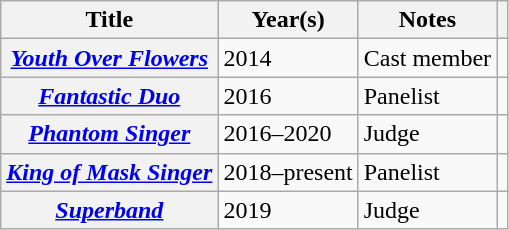<table class="wikitable sortable plainrowheaders">
<tr>
<th scope="col">Title</th>
<th scope="col">Year(s)</th>
<th scope="col">Notes</th>
<th scope="col" class="unsortable"></th>
</tr>
<tr>
<th scope="row"><em><a href='#'>Youth Over Flowers</a></em></th>
<td>2014</td>
<td>Cast member</td>
<td></td>
</tr>
<tr>
<th scope="row"><em><a href='#'>Fantastic Duo</a></em></th>
<td>2016</td>
<td>Panelist</td>
<td></td>
</tr>
<tr>
<th scope="row"><em><a href='#'>Phantom Singer</a></em></th>
<td>2016–2020</td>
<td>Judge</td>
<td></td>
</tr>
<tr>
<th scope="row"><em><a href='#'>King of Mask Singer</a></em></th>
<td>2018–present</td>
<td>Panelist</td>
<td></td>
</tr>
<tr>
<th scope="row"><em><a href='#'>Superband</a></em></th>
<td>2019</td>
<td>Judge</td>
<td></td>
</tr>
</table>
